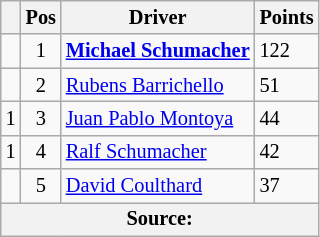<table class="wikitable" style="font-size: 85%;">
<tr>
<th></th>
<th>Pos</th>
<th>Driver</th>
<th>Points</th>
</tr>
<tr>
<td></td>
<td align="center">1</td>
<td> <strong><a href='#'>Michael Schumacher</a></strong></td>
<td>122</td>
</tr>
<tr>
<td></td>
<td align="center">2</td>
<td> <a href='#'>Rubens Barrichello</a></td>
<td>51</td>
</tr>
<tr>
<td> 1</td>
<td align="center">3</td>
<td> <a href='#'>Juan Pablo Montoya</a></td>
<td>44</td>
</tr>
<tr>
<td> 1</td>
<td align="center">4</td>
<td> <a href='#'>Ralf Schumacher</a></td>
<td>42</td>
</tr>
<tr>
<td></td>
<td align="center">5</td>
<td> <a href='#'>David Coulthard</a></td>
<td>37</td>
</tr>
<tr>
<th colspan=4>Source: </th>
</tr>
</table>
